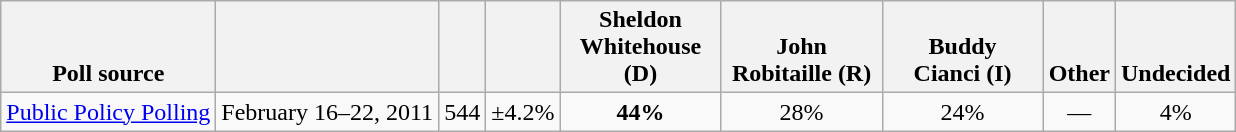<table class="wikitable" style="text-align:center">
<tr valign= bottom>
<th>Poll source</th>
<th></th>
<th></th>
<th></th>
<th style="width:100px;">Sheldon<br>Whitehouse (D)</th>
<th style="width:100px;">John<br>Robitaille (R)</th>
<th style="width:100px;">Buddy<br>Cianci (I)</th>
<th>Other</th>
<th>Undecided</th>
</tr>
<tr>
<td align=left><a href='#'>Public Policy Polling</a></td>
<td>February 16–22, 2011</td>
<td>544</td>
<td>±4.2%</td>
<td><strong>44%</strong></td>
<td>28%</td>
<td>24%</td>
<td>—</td>
<td>4%</td>
</tr>
</table>
